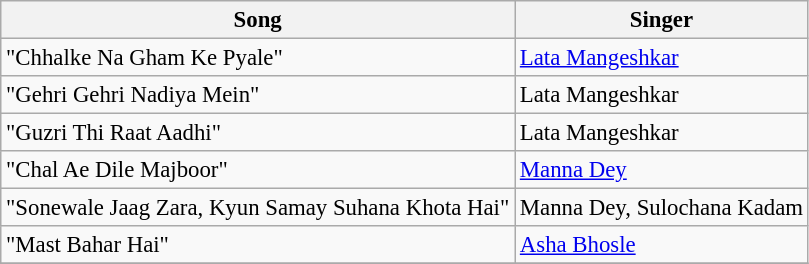<table class="wikitable" style="font-size:95%;">
<tr>
<th>Song</th>
<th>Singer</th>
</tr>
<tr>
<td>"Chhalke Na Gham Ke Pyale"</td>
<td><a href='#'>Lata Mangeshkar</a></td>
</tr>
<tr>
<td>"Gehri Gehri Nadiya Mein"</td>
<td>Lata Mangeshkar</td>
</tr>
<tr>
<td>"Guzri Thi Raat Aadhi"</td>
<td>Lata Mangeshkar</td>
</tr>
<tr>
<td>"Chal Ae Dile Majboor"</td>
<td><a href='#'>Manna Dey</a></td>
</tr>
<tr>
<td>"Sonewale Jaag Zara, Kyun Samay Suhana Khota Hai"</td>
<td>Manna Dey, Sulochana Kadam</td>
</tr>
<tr>
<td>"Mast Bahar Hai"</td>
<td><a href='#'>Asha Bhosle</a></td>
</tr>
<tr>
</tr>
</table>
